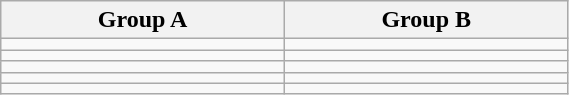<table class="wikitable" width=30%>
<tr>
<th width=50%>Group A</th>
<th width=50%>Group B</th>
</tr>
<tr>
<td></td>
<td></td>
</tr>
<tr>
<td></td>
<td></td>
</tr>
<tr>
<td></td>
<td><s>  </s> </td>
</tr>
<tr>
<td></td>
<td></td>
</tr>
<tr>
<td></td>
<td></td>
</tr>
</table>
